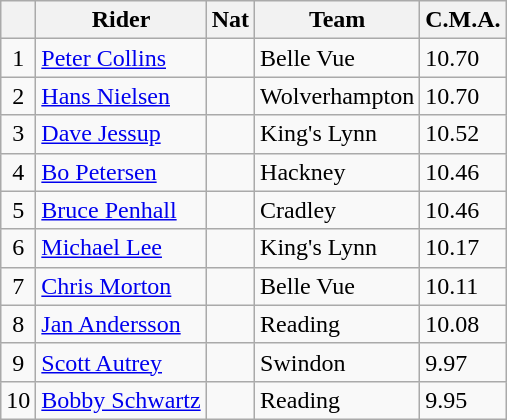<table class=wikitable>
<tr>
<th></th>
<th>Rider</th>
<th>Nat</th>
<th>Team</th>
<th>C.M.A.</th>
</tr>
<tr>
<td align="center">1</td>
<td><a href='#'>Peter Collins</a></td>
<td></td>
<td>Belle Vue</td>
<td>10.70</td>
</tr>
<tr>
<td align="center">2</td>
<td><a href='#'>Hans Nielsen</a></td>
<td></td>
<td>Wolverhampton</td>
<td>10.70</td>
</tr>
<tr>
<td align="center">3</td>
<td><a href='#'>Dave Jessup</a></td>
<td></td>
<td>King's Lynn</td>
<td>10.52</td>
</tr>
<tr>
<td align="center">4</td>
<td><a href='#'>Bo Petersen</a></td>
<td></td>
<td>Hackney</td>
<td>10.46</td>
</tr>
<tr>
<td align="center">5</td>
<td><a href='#'>Bruce Penhall</a></td>
<td></td>
<td>Cradley</td>
<td>10.46</td>
</tr>
<tr>
<td align="center">6</td>
<td><a href='#'>Michael Lee</a></td>
<td></td>
<td>King's Lynn</td>
<td>10.17</td>
</tr>
<tr>
<td align="center">7</td>
<td><a href='#'>Chris Morton</a></td>
<td></td>
<td>Belle Vue</td>
<td>10.11</td>
</tr>
<tr>
<td align="center">8</td>
<td><a href='#'>Jan Andersson</a></td>
<td></td>
<td>Reading</td>
<td>10.08</td>
</tr>
<tr>
<td align="center">9</td>
<td><a href='#'>Scott Autrey</a></td>
<td></td>
<td>Swindon</td>
<td>9.97</td>
</tr>
<tr>
<td align="center">10</td>
<td><a href='#'>Bobby Schwartz</a></td>
<td></td>
<td>Reading</td>
<td>9.95</td>
</tr>
</table>
